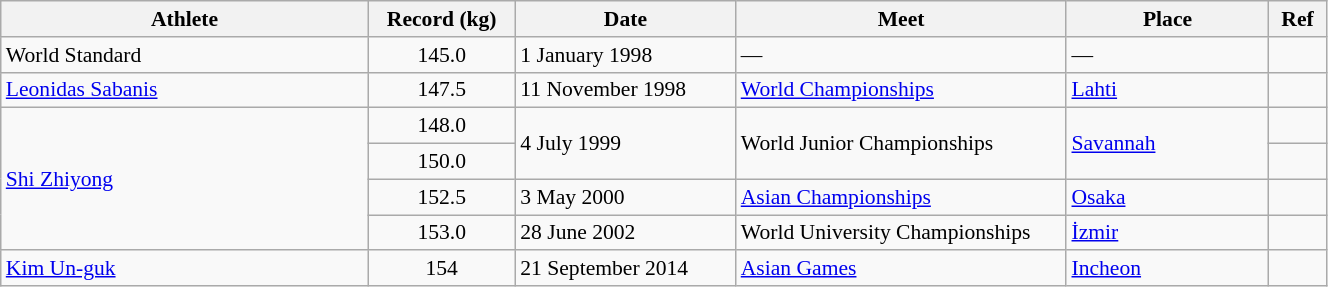<table class="wikitable" style="font-size:90%; width: 70%;">
<tr>
<th width=20%>Athlete</th>
<th width=8%>Record (kg)</th>
<th width=12%>Date</th>
<th width=18%>Meet</th>
<th width=11%>Place</th>
<th width=3%>Ref</th>
</tr>
<tr>
<td>World Standard</td>
<td align="center">145.0</td>
<td>1 January 1998</td>
<td>—</td>
<td>—</td>
<td></td>
</tr>
<tr>
<td> <a href='#'>Leonidas Sabanis</a></td>
<td align="center">147.5</td>
<td>11 November 1998</td>
<td><a href='#'>World Championships</a></td>
<td><a href='#'>Lahti</a></td>
<td></td>
</tr>
<tr>
<td rowspan=4> <a href='#'>Shi Zhiyong</a></td>
<td align="center">148.0</td>
<td rowspan=2>4 July 1999</td>
<td rowspan=2>World Junior Championships</td>
<td rowspan=2><a href='#'>Savannah</a></td>
<td></td>
</tr>
<tr>
<td align="center">150.0</td>
<td></td>
</tr>
<tr>
<td align="center">152.5</td>
<td>3 May 2000</td>
<td><a href='#'>Asian Championships</a></td>
<td><a href='#'>Osaka</a></td>
<td></td>
</tr>
<tr>
<td align="center">153.0</td>
<td>28 June 2002</td>
<td>World University Championships</td>
<td><a href='#'>İzmir</a></td>
<td></td>
</tr>
<tr>
<td> <a href='#'>Kim Un-guk</a></td>
<td align="center">154</td>
<td>21 September 2014</td>
<td><a href='#'>Asian Games</a></td>
<td><a href='#'>Incheon</a></td>
<td></td>
</tr>
</table>
